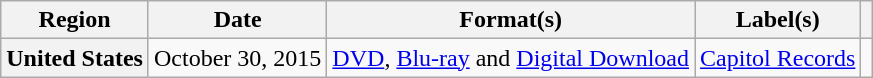<table class="wikitable plainrowheaders">
<tr>
<th scope="col">Region</th>
<th scope="col">Date</th>
<th scope="col">Format(s)</th>
<th scope="col">Label(s)</th>
<th scope="col"></th>
</tr>
<tr>
<th scope="row">United States</th>
<td>October 30, 2015</td>
<td rowspan="1"><a href='#'>DVD</a>, <a href='#'>Blu-ray</a> and <a href='#'>Digital Download</a></td>
<td rowspan="1"><a href='#'>Capitol Records</a></td>
<td style="text-align:center;"></td>
</tr>
</table>
